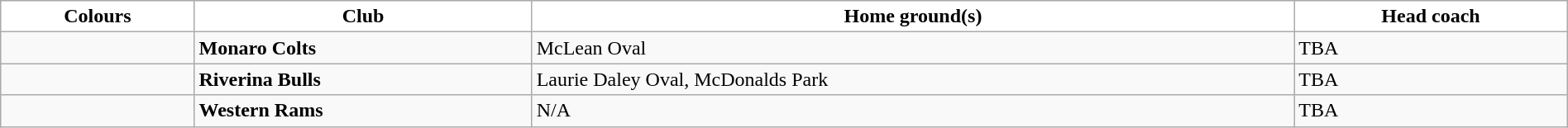<table class="wikitable" style="width:100%; text-align:left">
<tr>
<th style="background:white">Colours</th>
<th style="background:white">Club</th>
<th style="background:white">Home ground(s)</th>
<th style="background:white">Head coach</th>
</tr>
<tr>
<td></td>
<td><strong>Monaro Colts</strong></td>
<td>McLean Oval</td>
<td>TBA</td>
</tr>
<tr>
<td></td>
<td><strong>Riverina Bulls</strong></td>
<td>Laurie Daley Oval, McDonalds Park</td>
<td>TBA</td>
</tr>
<tr>
<td></td>
<td><strong>Western Rams</strong></td>
<td>N/A</td>
<td>TBA</td>
</tr>
</table>
